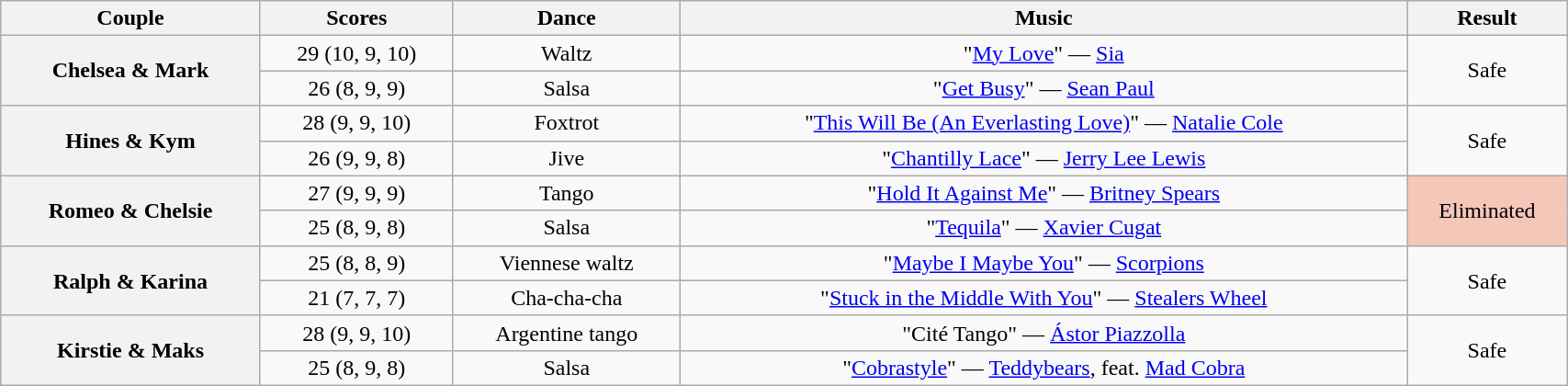<table class="wikitable sortable" style="text-align:center; width:90%">
<tr>
<th scope="col">Couple</th>
<th scope="col">Scores</th>
<th scope="col" class="unsortable">Dance</th>
<th scope="col" class="unsortable">Music</th>
<th scope="col" class="unsortable">Result</th>
</tr>
<tr>
<th scope="row" rowspan="2">Chelsea & Mark</th>
<td>29 (10, 9, 10)</td>
<td>Waltz</td>
<td>"<a href='#'>My Love</a>" — <a href='#'>Sia</a></td>
<td rowspan="2">Safe</td>
</tr>
<tr>
<td>26 (8, 9, 9)</td>
<td>Salsa</td>
<td>"<a href='#'>Get Busy</a>" — <a href='#'>Sean Paul</a></td>
</tr>
<tr>
<th scope="row" rowspan="2">Hines & Kym</th>
<td>28 (9, 9, 10)</td>
<td>Foxtrot</td>
<td>"<a href='#'>This Will Be (An Everlasting Love)</a>" — <a href='#'>Natalie Cole</a></td>
<td rowspan="2">Safe</td>
</tr>
<tr>
<td>26 (9, 9, 8)</td>
<td>Jive</td>
<td>"<a href='#'>Chantilly Lace</a>" — <a href='#'>Jerry Lee Lewis</a></td>
</tr>
<tr>
<th scope="row" rowspan="2">Romeo & Chelsie</th>
<td>27 (9, 9, 9)</td>
<td>Tango</td>
<td>"<a href='#'>Hold It Against Me</a>" — <a href='#'>Britney Spears</a></td>
<td rowspan="2" bgcolor=f4c7b8>Eliminated</td>
</tr>
<tr>
<td>25 (8, 9, 8)</td>
<td>Salsa</td>
<td>"<a href='#'>Tequila</a>" — <a href='#'>Xavier Cugat</a></td>
</tr>
<tr>
<th scope="row" rowspan="2">Ralph & Karina</th>
<td>25 (8, 8, 9)</td>
<td>Viennese waltz</td>
<td>"<a href='#'>Maybe I Maybe You</a>" — <a href='#'>Scorpions</a></td>
<td rowspan="2">Safe</td>
</tr>
<tr>
<td>21 (7, 7, 7)</td>
<td>Cha-cha-cha</td>
<td>"<a href='#'>Stuck in the Middle With You</a>" — <a href='#'>Stealers Wheel</a></td>
</tr>
<tr>
<th scope="row" rowspan="2">Kirstie & Maks</th>
<td>28 (9, 9, 10)</td>
<td>Argentine tango</td>
<td>"Cité Tango" — <a href='#'>Ástor Piazzolla</a></td>
<td rowspan="2">Safe</td>
</tr>
<tr>
<td>25 (8, 9, 8)</td>
<td>Salsa</td>
<td>"<a href='#'>Cobrastyle</a>" — <a href='#'>Teddybears</a>, feat. <a href='#'>Mad Cobra</a></td>
</tr>
</table>
